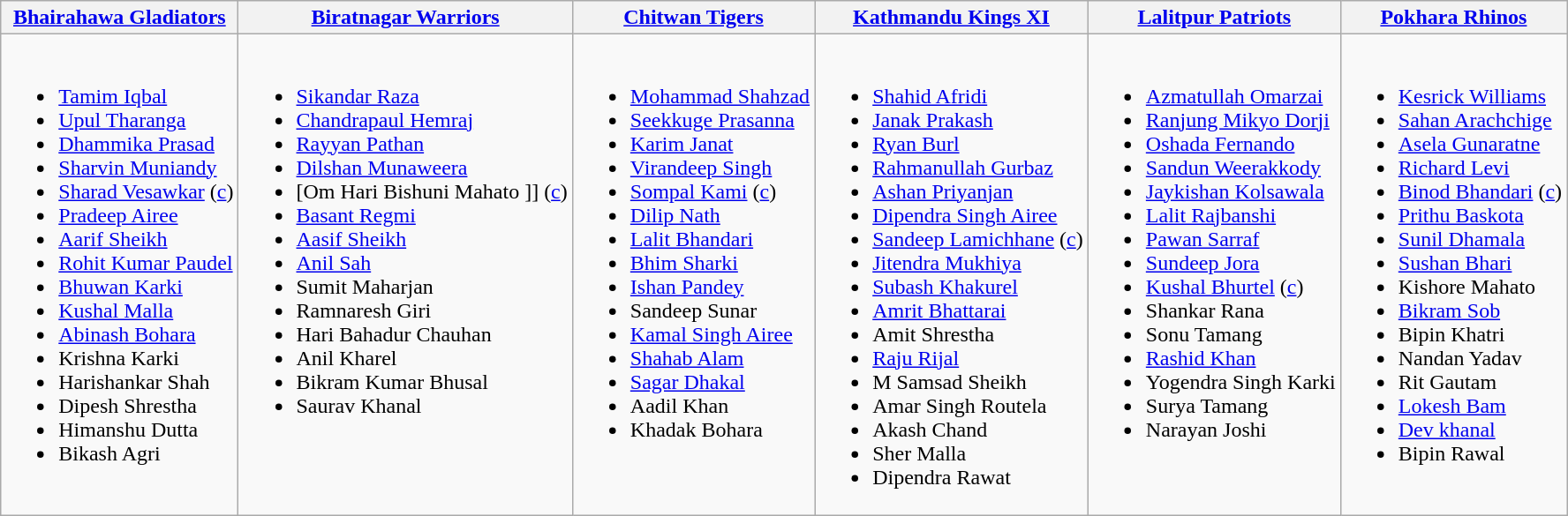<table class="wikitable">
<tr>
<th><a href='#'>Bhairahawa Gladiators</a></th>
<th><a href='#'>Biratnagar Warriors</a></th>
<th><a href='#'>Chitwan Tigers</a></th>
<th><a href='#'>Kathmandu Kings XI</a></th>
<th><a href='#'>Lalitpur Patriots</a></th>
<th><a href='#'>Pokhara Rhinos</a></th>
</tr>
<tr>
<td valign=top><br><ul><li><a href='#'>Tamim Iqbal</a></li><li><a href='#'>Upul Tharanga</a></li><li><a href='#'>Dhammika Prasad</a></li><li><a href='#'>Sharvin Muniandy</a></li><li><a href='#'>Sharad Vesawkar</a> (<a href='#'>c</a>)</li><li><a href='#'>Pradeep Airee</a></li><li><a href='#'>Aarif Sheikh</a></li><li><a href='#'>Rohit Kumar Paudel</a></li><li><a href='#'>Bhuwan Karki</a></li><li><a href='#'>Kushal Malla</a></li><li><a href='#'>Abinash Bohara</a></li><li>Krishna Karki</li><li>Harishankar Shah</li><li>Dipesh Shrestha</li><li>Himanshu Dutta</li><li>Bikash Agri</li></ul></td>
<td valign=top><br><ul><li><a href='#'>Sikandar Raza</a></li><li><a href='#'>Chandrapaul Hemraj</a></li><li><a href='#'>Rayyan Pathan</a></li><li><a href='#'>Dilshan Munaweera</a></li><li>[Om Hari Bishuni Mahato ]] (<a href='#'>c</a>)</li><li><a href='#'>Basant Regmi</a></li><li><a href='#'>Aasif Sheikh</a></li><li><a href='#'>Anil Sah</a></li><li>Sumit Maharjan</li><li>Ramnaresh Giri</li><li>Hari Bahadur Chauhan</li><li>Anil Kharel</li><li>Bikram Kumar Bhusal</li><li>Saurav Khanal</li></ul></td>
<td valign=top><br><ul><li><a href='#'>Mohammad Shahzad</a></li><li><a href='#'>Seekkuge Prasanna</a></li><li><a href='#'>Karim Janat</a></li><li><a href='#'>Virandeep Singh</a></li><li><a href='#'>Sompal Kami</a> (<a href='#'>c</a>)</li><li><a href='#'>Dilip Nath</a></li><li><a href='#'>Lalit Bhandari</a></li><li><a href='#'>Bhim Sharki</a></li><li><a href='#'>Ishan Pandey</a></li><li>Sandeep Sunar</li><li><a href='#'>Kamal Singh Airee</a></li><li><a href='#'>Shahab Alam</a></li><li><a href='#'>Sagar Dhakal</a></li><li>Aadil Khan</li><li>Khadak Bohara</li></ul></td>
<td valign=top><br><ul><li><a href='#'>Shahid Afridi</a></li><li><a href='#'>Janak Prakash</a></li><li><a href='#'>Ryan Burl</a></li><li><a href='#'>Rahmanullah Gurbaz</a></li><li><a href='#'>Ashan Priyanjan</a></li><li><a href='#'>Dipendra Singh Airee</a></li><li><a href='#'>Sandeep Lamichhane</a> (<a href='#'>c</a>)</li><li><a href='#'>Jitendra Mukhiya</a></li><li><a href='#'>Subash Khakurel</a></li><li><a href='#'>Amrit Bhattarai</a></li><li>Amit Shrestha</li><li><a href='#'>Raju Rijal</a></li><li>M Samsad Sheikh</li><li>Amar Singh Routela</li><li>Akash Chand</li><li>Sher Malla</li><li>Dipendra Rawat</li></ul></td>
<td valign=top><br><ul><li><a href='#'>Azmatullah Omarzai</a></li><li><a href='#'>Ranjung Mikyo Dorji</a></li><li><a href='#'>Oshada Fernando</a></li><li><a href='#'>Sandun Weerakkody</a></li><li><a href='#'>Jaykishan Kolsawala</a></li><li><a href='#'>Lalit Rajbanshi</a></li><li><a href='#'>Pawan Sarraf</a></li><li><a href='#'>Sundeep Jora</a></li><li><a href='#'>Kushal Bhurtel</a> (<a href='#'>c</a>)</li><li>Shankar Rana</li><li>Sonu Tamang</li><li><a href='#'>Rashid Khan</a></li><li>Yogendra Singh Karki</li><li>Surya Tamang</li><li>Narayan Joshi</li></ul></td>
<td valign=top><br><ul><li><a href='#'>Kesrick Williams</a></li><li><a href='#'>Sahan Arachchige</a></li><li><a href='#'>Asela Gunaratne</a></li><li><a href='#'>Richard Levi</a></li><li><a href='#'>Binod Bhandari</a> (<a href='#'>c</a>)</li><li><a href='#'>Prithu Baskota</a></li><li><a href='#'>Sunil Dhamala</a></li><li><a href='#'>Sushan Bhari</a></li><li>Kishore Mahato</li><li><a href='#'>Bikram Sob</a></li><li>Bipin Khatri</li><li>Nandan Yadav</li><li>Rit Gautam</li><li><a href='#'>Lokesh Bam</a></li><li><a href='#'>Dev khanal</a></li><li>Bipin Rawal</li></ul></td>
</tr>
</table>
